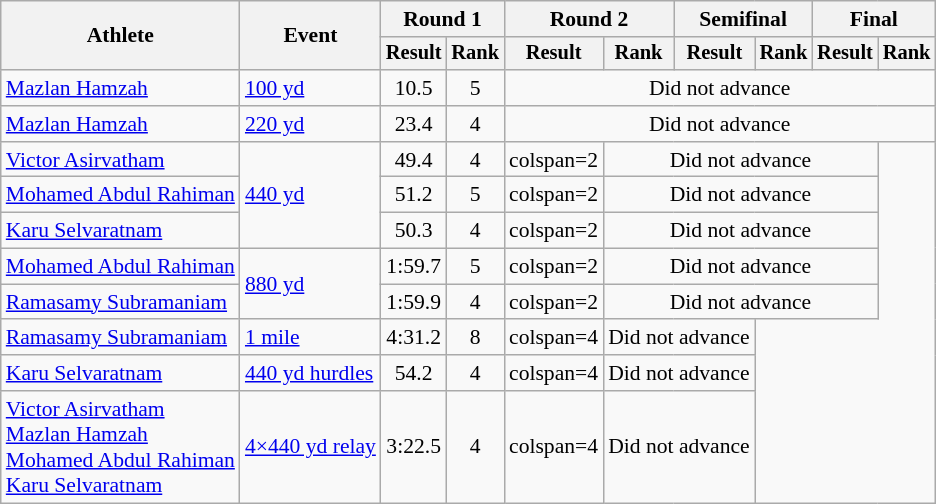<table class=wikitable style=font-size:90%>
<tr>
<th rowspan=2>Athlete</th>
<th rowspan=2>Event</th>
<th colspan=2>Round 1</th>
<th colspan=2>Round 2</th>
<th colspan=2>Semifinal</th>
<th colspan=2>Final</th>
</tr>
<tr style=font-size:95%>
<th>Result</th>
<th>Rank</th>
<th>Result</th>
<th>Rank</th>
<th>Result</th>
<th>Rank</th>
<th>Result</th>
<th>Rank</th>
</tr>
<tr align=center>
<td align=left><a href='#'>Mazlan Hamzah</a></td>
<td align=left><a href='#'>100 yd</a></td>
<td>10.5</td>
<td>5</td>
<td colspan=6>Did not advance</td>
</tr>
<tr align=center>
<td align=left><a href='#'>Mazlan Hamzah</a></td>
<td align=left><a href='#'>220 yd</a></td>
<td>23.4</td>
<td>4</td>
<td colspan=6>Did not advance</td>
</tr>
<tr align=center>
<td align=left><a href='#'>Victor Asirvatham</a></td>
<td align=left rowspan=3><a href='#'>440 yd</a></td>
<td>49.4</td>
<td>4</td>
<td>colspan=2 </td>
<td colspan=4>Did not advance</td>
</tr>
<tr align=center>
<td align=left><a href='#'>Mohamed Abdul Rahiman</a></td>
<td>51.2</td>
<td>5</td>
<td>colspan=2 </td>
<td colspan=4>Did not advance</td>
</tr>
<tr align=center>
<td align=left><a href='#'>Karu Selvaratnam</a></td>
<td>50.3</td>
<td>4</td>
<td>colspan=2 </td>
<td colspan=4>Did not advance</td>
</tr>
<tr align=center>
<td align=left><a href='#'>Mohamed Abdul Rahiman</a></td>
<td align=left rowspan=2><a href='#'>880 yd</a></td>
<td>1:59.7</td>
<td>5</td>
<td>colspan=2 </td>
<td colspan=4>Did not advance</td>
</tr>
<tr align=center>
<td align=left><a href='#'>Ramasamy Subramaniam</a></td>
<td>1:59.9</td>
<td>4</td>
<td>colspan=2 </td>
<td colspan=4>Did not advance</td>
</tr>
<tr align=center>
<td align=left><a href='#'>Ramasamy Subramaniam</a></td>
<td align=left><a href='#'>1 mile</a></td>
<td>4:31.2</td>
<td>8</td>
<td>colspan=4 </td>
<td colspan=2>Did not advance</td>
</tr>
<tr align=center>
<td align=left><a href='#'>Karu Selvaratnam</a></td>
<td align=left><a href='#'>440 yd hurdles</a></td>
<td>54.2</td>
<td>4</td>
<td>colspan=4 </td>
<td colspan=2>Did not advance</td>
</tr>
<tr align=center>
<td align=left><a href='#'>Victor Asirvatham</a><br><a href='#'>Mazlan Hamzah</a><br><a href='#'>Mohamed Abdul Rahiman</a><br><a href='#'>Karu Selvaratnam</a></td>
<td align=left><a href='#'>4×440 yd relay</a></td>
<td>3:22.5</td>
<td>4</td>
<td>colspan=4 </td>
<td colspan=2>Did not advance</td>
</tr>
</table>
